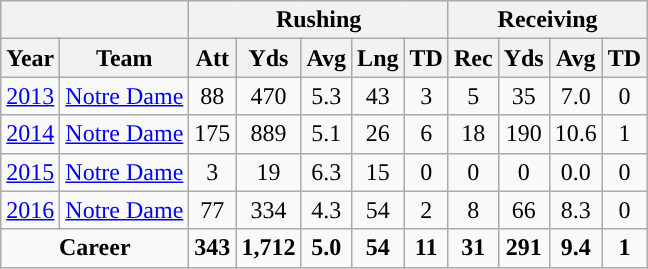<table class="wikitable" style="text-align:center;">
<tr>
<th colspan="2"></th>
<th colspan="5">Rushing</th>
<th colspan="4">Receiving</th>
</tr>
<tr>
<th>Year</th>
<th>Team</th>
<th>Att</th>
<th>Yds</th>
<th>Avg</th>
<th>Lng</th>
<th>TD</th>
<th>Rec</th>
<th>Yds</th>
<th>Avg</th>
<th>TD</th>
</tr>
<tr>
<td><a href='#'>2013</a></td>
<td><a href='#'>Notre Dame</a></td>
<td>88</td>
<td>470</td>
<td>5.3</td>
<td>43</td>
<td>3</td>
<td>5</td>
<td>35</td>
<td>7.0</td>
<td>0</td>
</tr>
<tr>
<td><a href='#'>2014</a></td>
<td><a href='#'>Notre Dame</a></td>
<td>175</td>
<td>889</td>
<td>5.1</td>
<td>26</td>
<td>6</td>
<td>18</td>
<td>190</td>
<td>10.6</td>
<td>1</td>
</tr>
<tr>
<td><a href='#'>2015</a></td>
<td><a href='#'>Notre Dame</a></td>
<td>3</td>
<td>19</td>
<td>6.3</td>
<td>15</td>
<td>0</td>
<td>0</td>
<td>0</td>
<td>0.0</td>
<td>0</td>
</tr>
<tr>
<td><a href='#'>2016</a></td>
<td><a href='#'>Notre Dame</a></td>
<td>77</td>
<td>334</td>
<td>4.3</td>
<td>54</td>
<td>2</td>
<td>8</td>
<td>66</td>
<td>8.3</td>
<td>0</td>
</tr>
<tr style="font-weight:bold;">
<td colspan=2>Career</td>
<td>343</td>
<td>1,712</td>
<td>5.0</td>
<td>54</td>
<td>11</td>
<td>31</td>
<td>291</td>
<td>9.4</td>
<td>1</td>
</tr>
</table>
